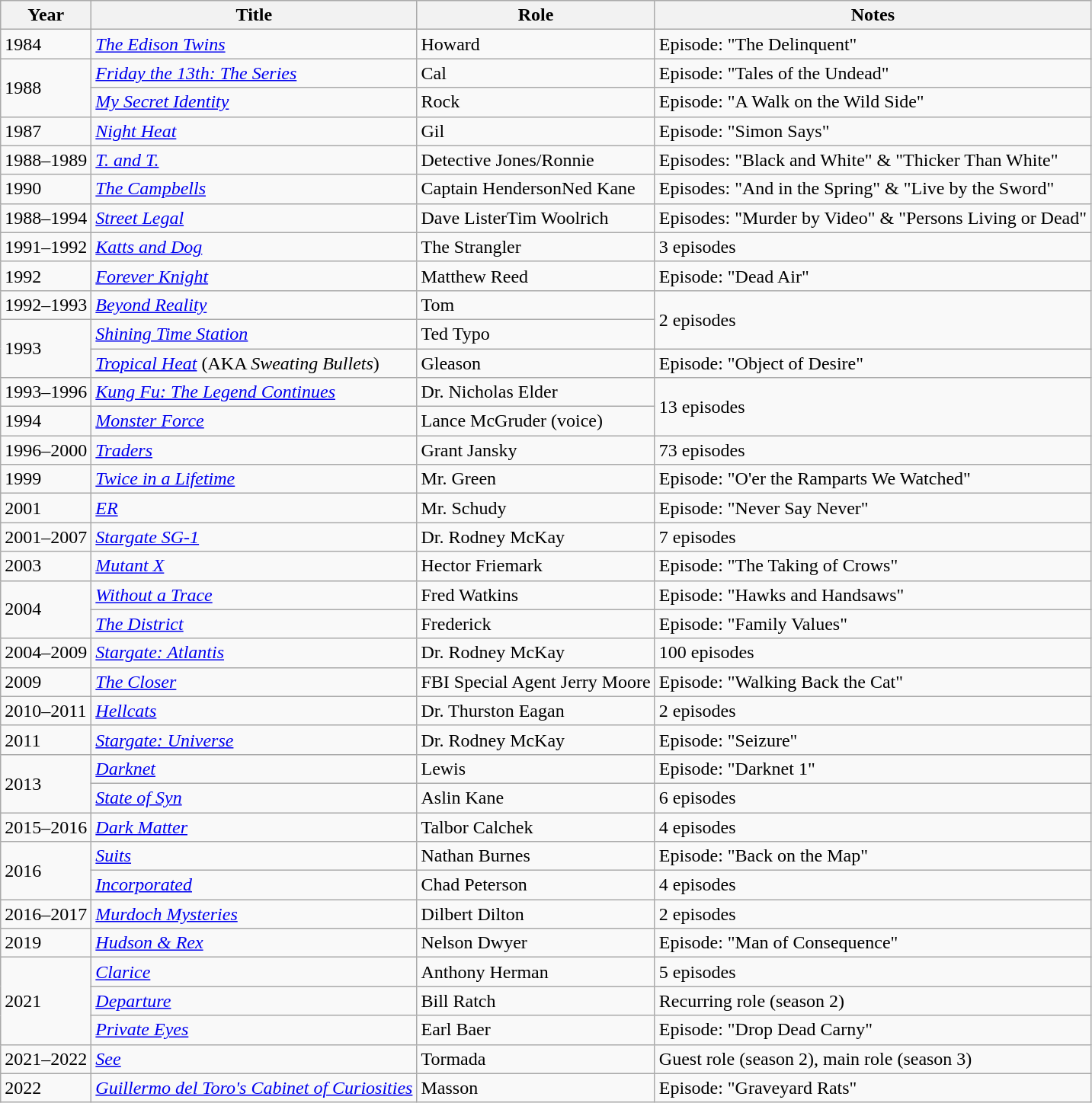<table class="wikitable sortable">
<tr>
<th>Year</th>
<th>Title</th>
<th>Role</th>
<th class="unsortable">Notes</th>
</tr>
<tr>
<td>1984</td>
<td data-sort-value="Edison Twins, The"><em><a href='#'>The Edison Twins</a></em></td>
<td>Howard</td>
<td>Episode: "The Delinquent"</td>
</tr>
<tr>
<td rowspan="2">1988</td>
<td><em><a href='#'>Friday the 13th: The Series</a></em></td>
<td>Cal</td>
<td>Episode: "Tales of the Undead"</td>
</tr>
<tr>
<td><em><a href='#'>My Secret Identity</a></em></td>
<td>Rock</td>
<td>Episode: "A Walk on the Wild Side"</td>
</tr>
<tr>
<td>1987</td>
<td><em><a href='#'>Night Heat</a></em></td>
<td>Gil</td>
<td>Episode: "Simon Says"</td>
</tr>
<tr>
<td>1988–1989</td>
<td><em><a href='#'>T. and T.</a></em></td>
<td>Detective Jones/Ronnie</td>
<td>Episodes: "Black and White" & "Thicker Than White"</td>
</tr>
<tr>
<td>1990</td>
<td data-sort-value="Campbells, The"><em><a href='#'>The Campbells</a></em></td>
<td>Captain HendersonNed Kane</td>
<td>Episodes: "And in the Spring" & "Live by the Sword"</td>
</tr>
<tr>
<td>1988–1994</td>
<td><em><a href='#'>Street Legal</a></em></td>
<td>Dave ListerTim Woolrich</td>
<td>Episodes: "Murder by Video" & "Persons Living or Dead"</td>
</tr>
<tr>
<td>1991–1992</td>
<td><em><a href='#'>Katts and Dog</a></em></td>
<td>The Strangler</td>
<td>3 episodes</td>
</tr>
<tr>
<td>1992</td>
<td><em><a href='#'>Forever Knight</a></em></td>
<td>Matthew Reed</td>
<td>Episode: "Dead Air"</td>
</tr>
<tr>
<td>1992–1993</td>
<td><em><a href='#'>Beyond Reality</a></em></td>
<td>Tom</td>
<td rowspan="2">2 episodes</td>
</tr>
<tr>
<td rowspan="2">1993</td>
<td><em><a href='#'>Shining Time Station</a></em></td>
<td>Ted Typo</td>
</tr>
<tr>
<td><em><a href='#'>Tropical Heat</a></em> (AKA <em>Sweating Bullets</em>)</td>
<td>Gleason</td>
<td>Episode: "Object of Desire"</td>
</tr>
<tr>
<td>1993–1996</td>
<td><em><a href='#'>Kung Fu: The Legend Continues</a></em></td>
<td>Dr. Nicholas Elder</td>
<td rowspan="2">13 episodes</td>
</tr>
<tr>
<td>1994</td>
<td><em><a href='#'>Monster Force</a></em></td>
<td>Lance McGruder (voice)</td>
</tr>
<tr>
<td>1996–2000</td>
<td><em><a href='#'>Traders</a></em></td>
<td>Grant Jansky</td>
<td>73 episodes</td>
</tr>
<tr>
<td>1999</td>
<td><em><a href='#'>Twice in a Lifetime</a></em></td>
<td>Mr. Green</td>
<td>Episode: "O'er the Ramparts We Watched"</td>
</tr>
<tr>
<td>2001</td>
<td><em><a href='#'>ER</a></em></td>
<td>Mr. Schudy</td>
<td>Episode: "Never Say Never"</td>
</tr>
<tr>
<td>2001–2007</td>
<td><em><a href='#'>Stargate SG-1</a></em></td>
<td>Dr. Rodney McKay</td>
<td>7 episodes</td>
</tr>
<tr>
<td>2003</td>
<td><em><a href='#'>Mutant X</a></em></td>
<td>Hector Friemark</td>
<td>Episode: "The Taking of Crows"</td>
</tr>
<tr>
<td rowspan="2">2004</td>
<td><em><a href='#'>Without a Trace</a></em></td>
<td>Fred Watkins</td>
<td>Episode: "Hawks and Handsaws"</td>
</tr>
<tr>
<td data-sort-value="District, The"><em><a href='#'>The District</a></em></td>
<td>Frederick</td>
<td>Episode: "Family Values"</td>
</tr>
<tr>
<td>2004–2009</td>
<td><em><a href='#'>Stargate: Atlantis</a></em></td>
<td>Dr. Rodney McKay</td>
<td>100 episodes</td>
</tr>
<tr>
<td>2009</td>
<td data-sort-value="Closer, The"><em><a href='#'>The Closer</a></em></td>
<td>FBI Special Agent Jerry Moore</td>
<td>Episode: "Walking Back the Cat"</td>
</tr>
<tr>
<td>2010–2011</td>
<td><em><a href='#'>Hellcats</a></em></td>
<td>Dr. Thurston Eagan</td>
<td>2 episodes</td>
</tr>
<tr>
<td>2011</td>
<td><em><a href='#'>Stargate: Universe</a></em></td>
<td>Dr. Rodney McKay</td>
<td>Episode: "Seizure"</td>
</tr>
<tr>
<td rowspan="2">2013</td>
<td><em><a href='#'>Darknet</a></em></td>
<td>Lewis</td>
<td>Episode: "Darknet 1"</td>
</tr>
<tr>
<td><em><a href='#'>State of Syn</a></em></td>
<td>Aslin Kane</td>
<td>6 episodes</td>
</tr>
<tr>
<td>2015–2016</td>
<td><em><a href='#'>Dark Matter</a></em></td>
<td>Talbor Calchek</td>
<td>4 episodes</td>
</tr>
<tr>
<td rowspan="2">2016</td>
<td><em><a href='#'>Suits</a></em></td>
<td>Nathan Burnes</td>
<td>Episode: "Back on the Map"</td>
</tr>
<tr>
<td><em><a href='#'>Incorporated</a></em></td>
<td>Chad Peterson</td>
<td>4 episodes</td>
</tr>
<tr>
<td>2016–2017</td>
<td><em><a href='#'>Murdoch Mysteries</a></em></td>
<td>Dilbert Dilton</td>
<td>2 episodes</td>
</tr>
<tr>
<td>2019</td>
<td><em><a href='#'>Hudson & Rex</a></em></td>
<td>Nelson Dwyer</td>
<td>Episode: "Man of Consequence"</td>
</tr>
<tr>
<td rowspan="3">2021</td>
<td><em><a href='#'>Clarice</a></em></td>
<td>Anthony Herman</td>
<td>5 episodes</td>
</tr>
<tr>
<td><em><a href='#'>Departure</a></em></td>
<td>Bill Ratch</td>
<td>Recurring role (season 2)</td>
</tr>
<tr>
<td><em><a href='#'>Private Eyes</a></em></td>
<td>Earl Baer</td>
<td>Episode: "Drop Dead Carny"</td>
</tr>
<tr>
<td>2021–2022</td>
<td><em><a href='#'>See</a></em></td>
<td>Tormada</td>
<td>Guest role (season 2), main role (season 3)</td>
</tr>
<tr>
<td>2022</td>
<td><em><a href='#'>Guillermo del Toro's Cabinet of Curiosities</a></em></td>
<td>Masson</td>
<td>Episode: "Graveyard Rats"</td>
</tr>
</table>
